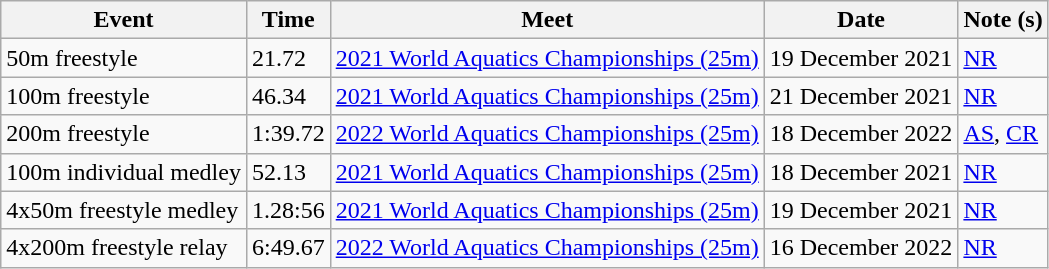<table class="wikitable">
<tr>
<th>Event</th>
<th>Time</th>
<th>Meet</th>
<th>Date</th>
<th>Note (s)</th>
</tr>
<tr>
<td>50m freestyle</td>
<td>21.72</td>
<td><a href='#'>2021 World Aquatics Championships (25m)</a></td>
<td>19 December 2021</td>
<td><a href='#'>NR</a></td>
</tr>
<tr>
<td>100m freestyle</td>
<td>46.34</td>
<td><a href='#'>2021 World Aquatics Championships (25m)</a></td>
<td>21 December 2021</td>
<td><a href='#'>NR</a></td>
</tr>
<tr>
<td>200m freestyle</td>
<td>1:39.72</td>
<td><a href='#'>2022 World Aquatics Championships (25m)</a></td>
<td>18 December 2022</td>
<td><a href='#'>AS</a>, <a href='#'>CR</a></td>
</tr>
<tr>
<td>100m individual medley</td>
<td>52.13</td>
<td><a href='#'>2021 World Aquatics Championships (25m)</a></td>
<td>18 December 2021</td>
<td><a href='#'>NR</a></td>
</tr>
<tr>
<td>4x50m freestyle medley</td>
<td>1.28:56</td>
<td><a href='#'>2021 World Aquatics Championships (25m)</a></td>
<td>19 December 2021</td>
<td><a href='#'>NR</a></td>
</tr>
<tr>
<td>4x200m freestyle relay</td>
<td>6:49.67</td>
<td><a href='#'>2022 World Aquatics Championships (25m)</a></td>
<td>16 December 2022</td>
<td><a href='#'>NR</a></td>
</tr>
</table>
